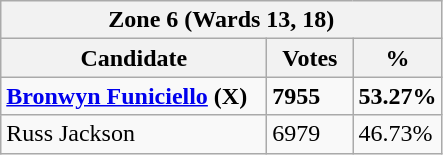<table class="wikitable">
<tr>
<th colspan="3">Zone 6 (Wards 13, 18)</th>
</tr>
<tr>
<th style="width: 170px">Candidate</th>
<th style="width: 50px">Votes</th>
<th style="width: 40px">%</th>
</tr>
<tr>
<td><strong><a href='#'>Bronwyn Funiciello</a> (X)</strong></td>
<td><strong>7955</strong></td>
<td><strong>53.27%</strong></td>
</tr>
<tr>
<td>Russ Jackson</td>
<td>6979</td>
<td>46.73%</td>
</tr>
</table>
